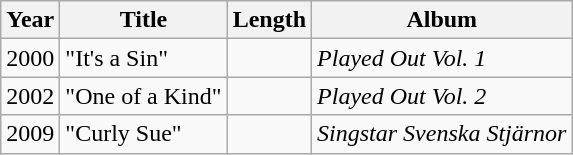<table class="wikitable">
<tr>
<th>Year</th>
<th>Title</th>
<th>Length</th>
<th>Album</th>
</tr>
<tr>
<td>2000</td>
<td>"It's a Sin"</td>
<td></td>
<td><em>Played Out Vol. 1</em></td>
</tr>
<tr>
<td>2002</td>
<td>"One of a Kind"</td>
<td></td>
<td><em>Played Out Vol. 2</em></td>
</tr>
<tr>
<td>2009</td>
<td>"Curly Sue"</td>
<td></td>
<td><em>Singstar Svenska Stjärnor</em></td>
</tr>
</table>
